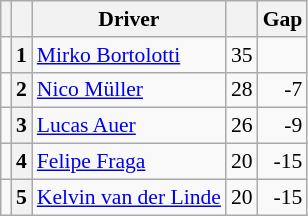<table class="wikitable" style="font-size: 90%;">
<tr>
<th></th>
<th></th>
<th>Driver</th>
<th></th>
<th>Gap</th>
</tr>
<tr>
<td align="left"></td>
<th>1</th>
<td> <a href='#'>Mirko Bortolotti</a></td>
<td align="right">35</td>
<td align="right"></td>
</tr>
<tr>
<td align="left"></td>
<th>2</th>
<td> <a href='#'>Nico Müller</a></td>
<td align="right">28</td>
<td align="right">-7</td>
</tr>
<tr>
<td align="left"></td>
<th>3</th>
<td> <a href='#'>Lucas Auer</a></td>
<td align="right">26</td>
<td align="right">-9</td>
</tr>
<tr>
<td align="left"></td>
<th>4</th>
<td> <a href='#'>Felipe Fraga</a></td>
<td align="right">20</td>
<td align="right">-15</td>
</tr>
<tr>
<td align="left"></td>
<th>5</th>
<td> <a href='#'>Kelvin van der Linde</a></td>
<td align="right">20</td>
<td align="right">-15</td>
</tr>
</table>
